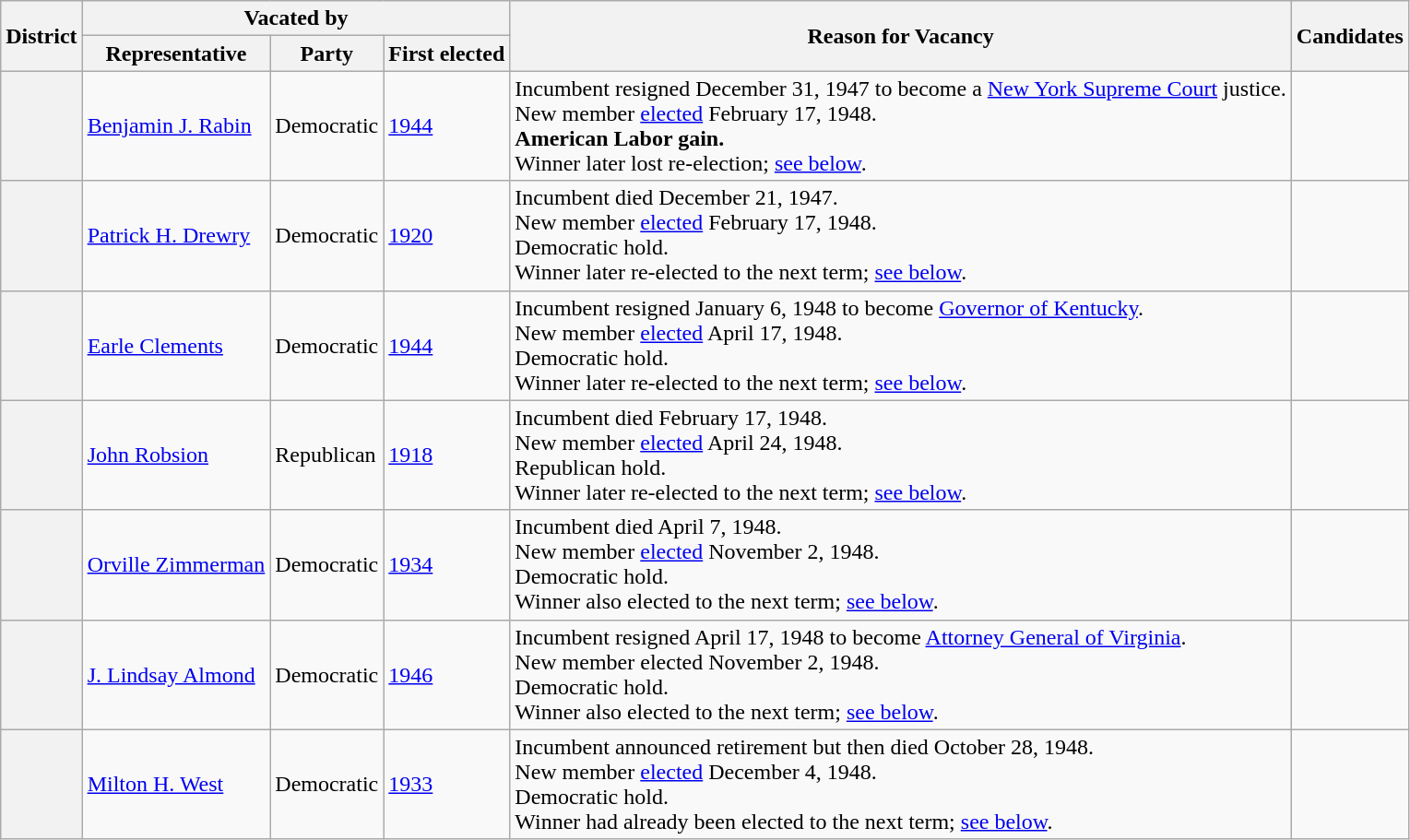<table class=wikitable>
<tr>
<th rowspan=2>District</th>
<th colspan=3>Vacated by</th>
<th rowspan=2>Reason for Vacancy</th>
<th rowspan=2>Candidates</th>
</tr>
<tr>
<th>Representative</th>
<th>Party</th>
<th>First elected</th>
</tr>
<tr>
<th></th>
<td><a href='#'>Benjamin J. Rabin</a></td>
<td>Democratic</td>
<td><a href='#'>1944</a></td>
<td>Incumbent resigned December 31, 1947 to become a <a href='#'>New York Supreme Court</a> justice.<br>New member <a href='#'>elected</a> February 17, 1948.<br><strong>American Labor gain.</strong><br>Winner later lost re-election; <a href='#'>see below</a>.</td>
<td nowrap></td>
</tr>
<tr>
<th></th>
<td><a href='#'>Patrick H. Drewry</a></td>
<td>Democratic</td>
<td><a href='#'>1920 </a></td>
<td>Incumbent died December 21, 1947.<br>New member <a href='#'>elected</a> February 17, 1948.<br>Democratic hold.<br>Winner later re-elected to the next term; <a href='#'>see below</a>.</td>
<td nowrap></td>
</tr>
<tr>
<th></th>
<td><a href='#'>Earle Clements</a></td>
<td>Democratic</td>
<td><a href='#'>1944</a></td>
<td>Incumbent resigned January 6, 1948 to become <a href='#'>Governor of Kentucky</a>.<br>New member <a href='#'>elected</a> April 17, 1948.<br>Democratic hold.<br>Winner later re-elected to the next term; <a href='#'>see below</a>.</td>
<td nowrap></td>
</tr>
<tr>
<th></th>
<td><a href='#'>John Robsion</a></td>
<td>Republican</td>
<td><a href='#'>1918</a></td>
<td>Incumbent died February 17, 1948.<br>New member <a href='#'>elected</a> April 24, 1948.<br>Republican hold.<br>Winner later re-elected to the next term; <a href='#'>see below</a>.</td>
<td nowrap></td>
</tr>
<tr>
<th></th>
<td><a href='#'>Orville Zimmerman</a></td>
<td>Democratic</td>
<td><a href='#'>1934</a></td>
<td>Incumbent died April 7, 1948.<br>New member <a href='#'>elected</a> November 2, 1948.<br>Democratic hold.<br>Winner also elected to the next term; <a href='#'>see below</a>.</td>
<td nowrap></td>
</tr>
<tr>
<th></th>
<td><a href='#'>J. Lindsay Almond</a></td>
<td>Democratic</td>
<td><a href='#'>1946 </a></td>
<td>Incumbent resigned April 17, 1948 to become <a href='#'>Attorney General of Virginia</a>.<br>New member elected November 2, 1948.<br>Democratic hold.<br>Winner also elected to the next term; <a href='#'>see below</a>.</td>
<td nowrap></td>
</tr>
<tr>
<th></th>
<td><a href='#'>Milton H. West</a></td>
<td>Democratic</td>
<td><a href='#'>1933 </a></td>
<td>Incumbent announced retirement but then died October 28, 1948.<br>New member <a href='#'>elected</a> December 4, 1948.<br>Democratic hold.<br>Winner had already been elected to the next term; <a href='#'>see below</a>.</td>
<td nowrap></td>
</tr>
</table>
